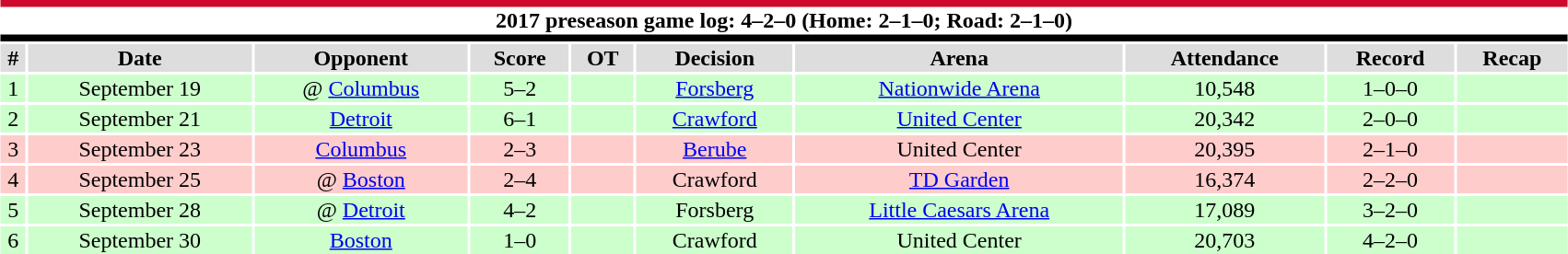<table class="toccolours collapsible collapsed" style="width:90%; clear:both; margin:1.5em auto; text-align:center;">
<tr>
<th colspan=10 style="background:#FFFFFF; border-top:#CF0A2C 5px solid; border-bottom:#000000 5px solid;">2017 preseason game log: 4–2–0 (Home: 2–1–0; Road: 2–1–0)</th>
</tr>
<tr style="background:#ddd;">
<th>#</th>
<th>Date</th>
<th>Opponent</th>
<th>Score</th>
<th>OT</th>
<th>Decision</th>
<th>Arena</th>
<th>Attendance</th>
<th>Record</th>
<th>Recap</th>
</tr>
<tr style="background:#cfc;">
<td>1</td>
<td>September 19</td>
<td>@ <a href='#'>Columbus</a></td>
<td>5–2</td>
<td></td>
<td><a href='#'>Forsberg</a></td>
<td><a href='#'>Nationwide Arena</a></td>
<td>10,548</td>
<td>1–0–0</td>
<td></td>
</tr>
<tr style="background:#cfc;">
<td>2</td>
<td>September 21</td>
<td><a href='#'>Detroit</a></td>
<td>6–1</td>
<td></td>
<td><a href='#'>Crawford</a></td>
<td><a href='#'>United Center</a></td>
<td>20,342</td>
<td>2–0–0</td>
<td></td>
</tr>
<tr style="background:#fcc;">
<td>3</td>
<td>September 23</td>
<td><a href='#'>Columbus</a></td>
<td>2–3</td>
<td></td>
<td><a href='#'>Berube</a></td>
<td>United Center</td>
<td>20,395</td>
<td>2–1–0</td>
<td></td>
</tr>
<tr style="background:#fcc;">
<td>4</td>
<td>September 25</td>
<td>@ <a href='#'>Boston</a></td>
<td>2–4</td>
<td></td>
<td>Crawford</td>
<td><a href='#'>TD Garden</a></td>
<td>16,374</td>
<td>2–2–0</td>
<td></td>
</tr>
<tr style="background:#cfc;">
<td>5</td>
<td>September 28</td>
<td>@ <a href='#'>Detroit</a></td>
<td>4–2</td>
<td></td>
<td>Forsberg</td>
<td><a href='#'>Little Caesars Arena</a></td>
<td>17,089</td>
<td>3–2–0</td>
<td></td>
</tr>
<tr style="background:#cfc;">
<td>6</td>
<td>September 30</td>
<td><a href='#'>Boston</a></td>
<td>1–0</td>
<td></td>
<td>Crawford</td>
<td>United Center</td>
<td>20,703</td>
<td>4–2–0</td>
<td></td>
</tr>
</table>
